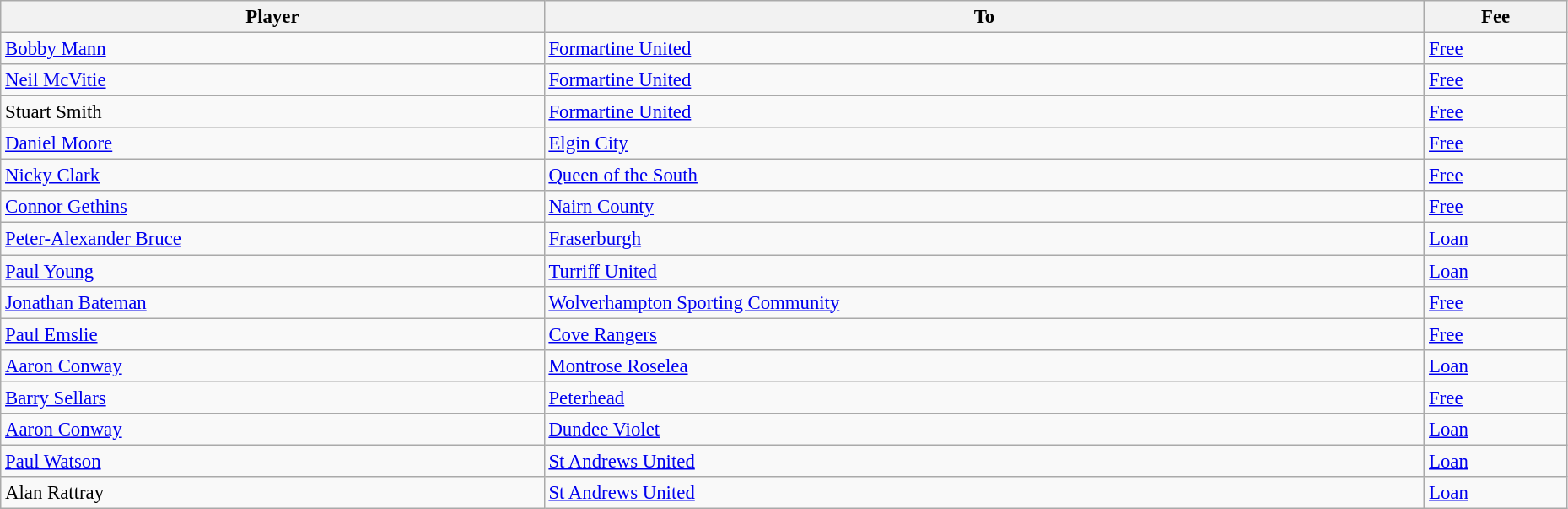<table class="wikitable" style="text-align:center; font-size:95%;width:98%; text-align:left">
<tr>
<th>Player</th>
<th>To</th>
<th>Fee</th>
</tr>
<tr>
<td> <a href='#'>Bobby Mann</a></td>
<td> <a href='#'>Formartine United</a></td>
<td><a href='#'>Free</a></td>
</tr>
<tr>
<td> <a href='#'>Neil McVitie</a></td>
<td> <a href='#'>Formartine United</a></td>
<td><a href='#'>Free</a></td>
</tr>
<tr>
<td> Stuart Smith</td>
<td> <a href='#'>Formartine United</a></td>
<td><a href='#'>Free</a></td>
</tr>
<tr>
<td>  <a href='#'>Daniel Moore</a></td>
<td>  <a href='#'>Elgin City</a></td>
<td><a href='#'>Free</a></td>
</tr>
<tr>
<td> <a href='#'>Nicky Clark</a></td>
<td> <a href='#'>Queen of the South</a></td>
<td><a href='#'>Free</a></td>
</tr>
<tr>
<td> <a href='#'>Connor Gethins</a></td>
<td> <a href='#'>Nairn County</a></td>
<td><a href='#'>Free</a></td>
</tr>
<tr>
<td> <a href='#'>Peter-Alexander Bruce</a></td>
<td> <a href='#'>Fraserburgh</a></td>
<td><a href='#'>Loan</a></td>
</tr>
<tr>
<td> <a href='#'>Paul Young</a></td>
<td> <a href='#'>Turriff United</a></td>
<td><a href='#'>Loan</a></td>
</tr>
<tr>
<td> <a href='#'>Jonathan Bateman</a></td>
<td> <a href='#'>Wolverhampton Sporting Community</a></td>
<td><a href='#'>Free</a></td>
</tr>
<tr>
<td> <a href='#'>Paul Emslie</a></td>
<td> <a href='#'>Cove Rangers</a></td>
<td><a href='#'>Free</a></td>
</tr>
<tr>
<td> <a href='#'>Aaron Conway</a></td>
<td> <a href='#'>Montrose Roselea</a></td>
<td><a href='#'>Loan</a></td>
</tr>
<tr>
<td> <a href='#'>Barry Sellars</a></td>
<td> <a href='#'>Peterhead</a></td>
<td><a href='#'>Free</a></td>
</tr>
<tr>
<td> <a href='#'>Aaron Conway</a></td>
<td> <a href='#'>Dundee Violet</a></td>
<td><a href='#'>Loan</a></td>
</tr>
<tr>
<td> <a href='#'>Paul Watson</a></td>
<td> <a href='#'>St Andrews United</a></td>
<td><a href='#'>Loan</a></td>
</tr>
<tr>
<td> Alan Rattray</td>
<td> <a href='#'>St Andrews United</a></td>
<td><a href='#'>Loan</a></td>
</tr>
</table>
